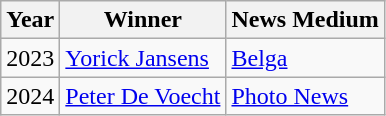<table class="wikitable">
<tr>
<th>Year</th>
<th>Winner</th>
<th>News Medium</th>
</tr>
<tr -->
<td>2023</td>
<td><a href='#'>Yorick Jansens</a></td>
<td><a href='#'>Belga</a></td>
</tr>
<tr -->
<td>2024</td>
<td><a href='#'>Peter De Voecht</a></td>
<td><a href='#'>Photo News</a></td>
</tr>
</table>
